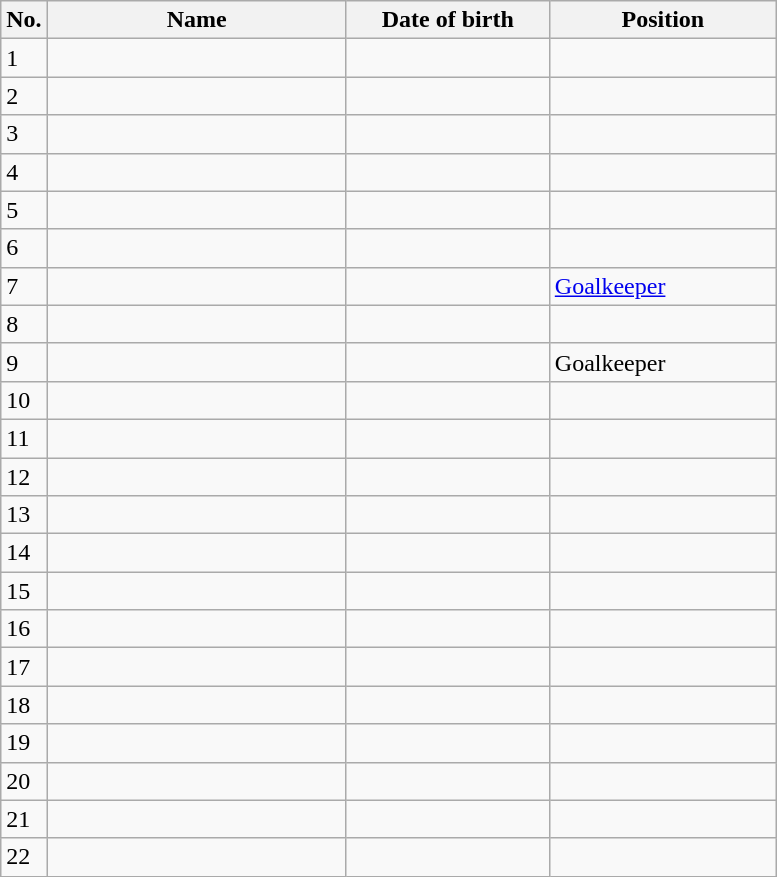<table class=wikitable sortable style=font-size:100%; text-align:center;>
<tr>
<th>No.</th>
<th style=width:12em>Name</th>
<th style=width:8em>Date of birth</th>
<th style=width:9em>Position</th>
</tr>
<tr>
<td>1</td>
<td align=left></td>
<td align=right></td>
<td></td>
</tr>
<tr>
<td>2</td>
<td align=left></td>
<td align=right></td>
<td></td>
</tr>
<tr>
<td>3</td>
<td align=left></td>
<td align=right></td>
<td></td>
</tr>
<tr>
<td>4</td>
<td align=left></td>
<td align=right></td>
<td></td>
</tr>
<tr>
<td>5</td>
<td align=left></td>
<td align=right></td>
<td></td>
</tr>
<tr>
<td>6</td>
<td align=left></td>
<td align=right></td>
<td></td>
</tr>
<tr>
<td>7</td>
<td align=left></td>
<td align=right></td>
<td><a href='#'>Goalkeeper</a></td>
</tr>
<tr>
<td>8</td>
<td align=left></td>
<td align=right></td>
<td></td>
</tr>
<tr>
<td>9</td>
<td align=left></td>
<td align=right></td>
<td>Goalkeeper</td>
</tr>
<tr>
<td>10</td>
<td align=left></td>
<td align=right></td>
<td></td>
</tr>
<tr>
<td>11</td>
<td align=left></td>
<td align=right></td>
<td></td>
</tr>
<tr>
<td>12</td>
<td align=left></td>
<td align=right></td>
<td></td>
</tr>
<tr>
<td>13</td>
<td align=left></td>
<td align=right></td>
<td></td>
</tr>
<tr>
<td>14</td>
<td align=left></td>
<td align=right></td>
<td></td>
</tr>
<tr>
<td>15</td>
<td align=left></td>
<td align=right></td>
<td></td>
</tr>
<tr>
<td>16</td>
<td align=left></td>
<td align=right></td>
<td></td>
</tr>
<tr>
<td>17</td>
<td align=left></td>
<td align=right></td>
<td></td>
</tr>
<tr>
<td>18</td>
<td align=left></td>
<td align=right></td>
<td></td>
</tr>
<tr>
<td>19</td>
<td align=left></td>
<td align=right></td>
<td></td>
</tr>
<tr>
<td>20</td>
<td align=left></td>
<td align=right></td>
<td></td>
</tr>
<tr>
<td>21</td>
<td align=left></td>
<td align=right></td>
<td></td>
</tr>
<tr>
<td>22</td>
<td align=left></td>
<td align=right></td>
<td></td>
</tr>
</table>
